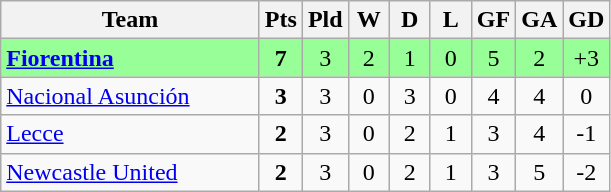<table class=wikitable style="text-align:center">
<tr>
<th width=165>Team</th>
<th width=20>Pts</th>
<th width=20>Pld</th>
<th width=20>W</th>
<th width=20>D</th>
<th width=20>L</th>
<th width=20>GF</th>
<th width=20>GA</th>
<th width=20>GD</th>
</tr>
<tr |- align=center style="background:#98FF98;">
<td style="text-align:left"> <strong><a href='#'>Fiorentina</a></strong></td>
<td><strong>7</strong></td>
<td>3</td>
<td>2</td>
<td>1</td>
<td>0</td>
<td>5</td>
<td>2</td>
<td>+3</td>
</tr>
<tr>
<td style="text-align:left"> <a href='#'>Nacional Asunción</a></td>
<td><strong>3</strong></td>
<td>3</td>
<td>0</td>
<td>3</td>
<td>0</td>
<td>4</td>
<td>4</td>
<td>0</td>
</tr>
<tr>
<td style="text-align:left"> <a href='#'>Lecce</a></td>
<td><strong>2</strong></td>
<td>3</td>
<td>0</td>
<td>2</td>
<td>1</td>
<td>3</td>
<td>4</td>
<td>-1</td>
</tr>
<tr>
<td style="text-align:left"> <a href='#'>Newcastle United</a></td>
<td><strong>2</strong></td>
<td>3</td>
<td>0</td>
<td>2</td>
<td>1</td>
<td>3</td>
<td>5</td>
<td>-2</td>
</tr>
</table>
